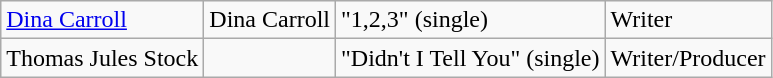<table class="wikitable">
<tr>
<td><a href='#'>Dina Carroll</a></td>
<td>Dina Carroll</td>
<td>"1,2,3" (single)</td>
<td>Writer</td>
</tr>
<tr>
<td>Thomas Jules Stock</td>
<td></td>
<td>"Didn't I Tell You" (single)</td>
<td>Writer/Producer</td>
</tr>
</table>
